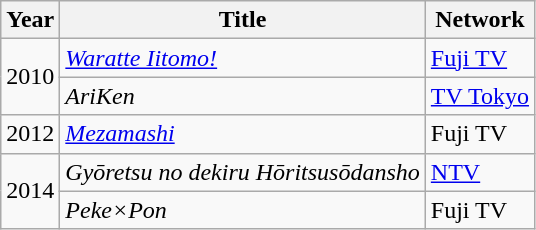<table class="wikitable">
<tr>
<th>Year</th>
<th>Title</th>
<th>Network</th>
</tr>
<tr>
<td rowspan="2">2010</td>
<td><em><a href='#'>Waratte Iitomo!</a></em></td>
<td><a href='#'>Fuji TV</a></td>
</tr>
<tr>
<td><em>AriKen</em></td>
<td><a href='#'>TV Tokyo</a></td>
</tr>
<tr>
<td>2012</td>
<td><em><a href='#'>Mezamashi</a></em></td>
<td>Fuji TV</td>
</tr>
<tr>
<td rowspan="2">2014</td>
<td><em>Gyōretsu no dekiru Hōritsusōdansho</em></td>
<td><a href='#'>NTV</a></td>
</tr>
<tr>
<td><em>Peke×Pon</em></td>
<td>Fuji TV</td>
</tr>
</table>
